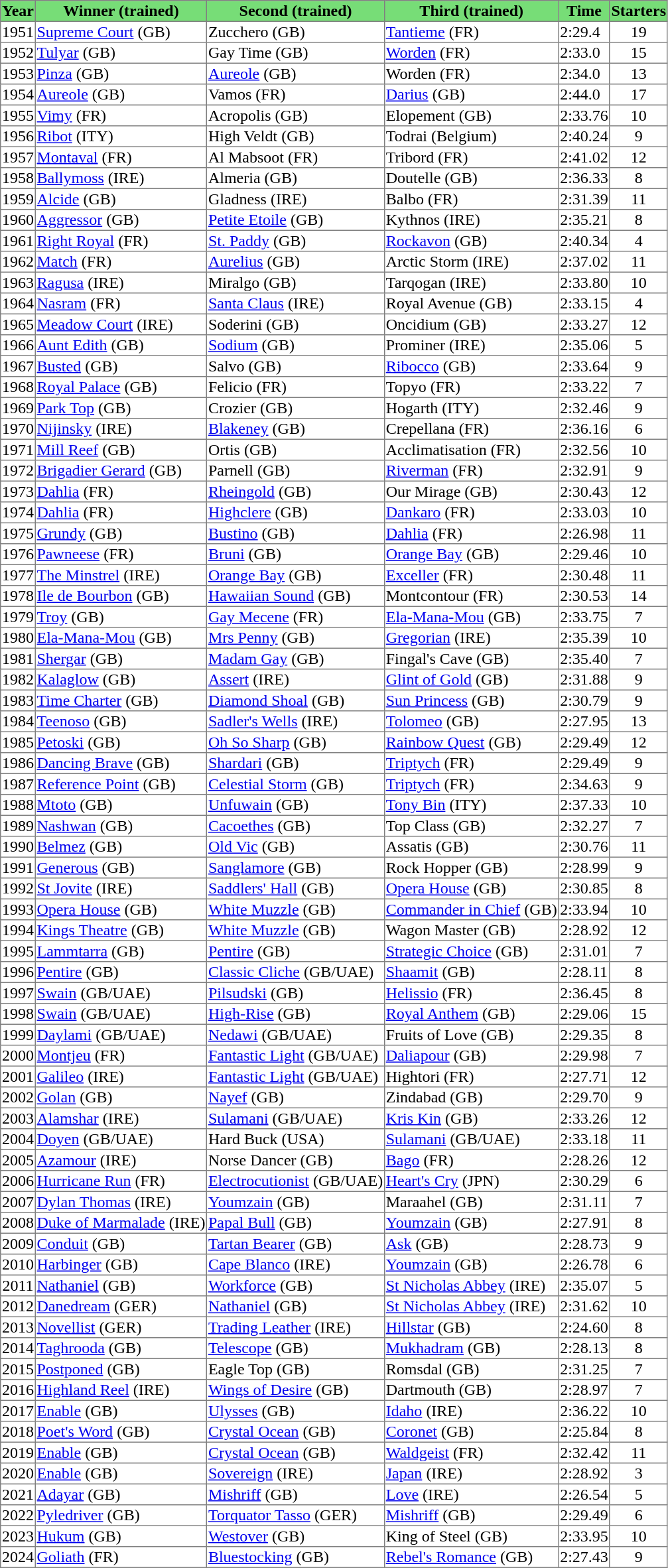<table class = "sortable" | border="1" cellpadding="1" style="border-collapse: collapse; font-size:100%">
<tr bgcolor="#77dd77" align="center">
<th><strong>Year</strong> <br></th>
<th><strong>Winner</strong> (trained)<br></th>
<th><strong>Second</strong> (trained)<br></th>
<th><strong>Third</strong> (trained)<br></th>
<th><strong>Time</strong> <br></th>
<th><strong>Starters</strong></th>
</tr>
<tr>
<td align=center>1951</td>
<td><a href='#'>Supreme Court</a> (GB)</td>
<td>Zucchero (GB)</td>
<td><a href='#'>Tantieme</a> (FR)</td>
<td>2:29.4</td>
<td align=center>19</td>
</tr>
<tr>
<td align=center>1952</td>
<td><a href='#'>Tulyar</a> (GB)</td>
<td>Gay Time (GB)</td>
<td><a href='#'>Worden</a> (FR)</td>
<td>2:33.0</td>
<td align=center>15</td>
</tr>
<tr>
<td align=center>1953</td>
<td><a href='#'>Pinza</a> (GB)</td>
<td><a href='#'>Aureole</a> (GB)</td>
<td>Worden (FR)</td>
<td>2:34.0</td>
<td align=center>13</td>
</tr>
<tr>
<td align=center>1954</td>
<td><a href='#'>Aureole</a> (GB)</td>
<td>Vamos (FR)</td>
<td><a href='#'>Darius</a> (GB)</td>
<td>2:44.0</td>
<td align=center>17</td>
</tr>
<tr>
<td align=center>1955</td>
<td><a href='#'>Vimy</a> (FR)</td>
<td>Acropolis (GB)</td>
<td>Elopement (GB)</td>
<td>2:33.76</td>
<td align=center>10</td>
</tr>
<tr>
<td align=center>1956</td>
<td><a href='#'>Ribot</a> (ITY)</td>
<td>High Veldt (GB)</td>
<td>Todrai (Belgium)</td>
<td>2:40.24</td>
<td align=center>9</td>
</tr>
<tr>
<td align=center>1957</td>
<td><a href='#'>Montaval</a> (FR)</td>
<td>Al Mabsoot (FR)</td>
<td>Tribord (FR)</td>
<td>2:41.02</td>
<td align=center>12</td>
</tr>
<tr>
<td align=center>1958</td>
<td><a href='#'>Ballymoss</a> (IRE)</td>
<td>Almeria (GB)</td>
<td>Doutelle (GB)</td>
<td>2:36.33</td>
<td align=center>8</td>
</tr>
<tr>
<td align=center>1959</td>
<td><a href='#'>Alcide</a> (GB)</td>
<td>Gladness (IRE)</td>
<td>Balbo (FR)</td>
<td>2:31.39</td>
<td align=center>11</td>
</tr>
<tr>
<td align=center>1960</td>
<td><a href='#'>Aggressor</a> (GB)</td>
<td><a href='#'>Petite Etoile</a> (GB)</td>
<td>Kythnos (IRE)</td>
<td>2:35.21</td>
<td align=center>8</td>
</tr>
<tr>
<td align=center>1961</td>
<td><a href='#'>Right Royal</a> (FR)</td>
<td><a href='#'>St. Paddy</a> (GB)</td>
<td><a href='#'>Rockavon</a> (GB)</td>
<td>2:40.34</td>
<td align=center>4</td>
</tr>
<tr>
<td align=center>1962</td>
<td><a href='#'>Match</a> (FR)</td>
<td><a href='#'>Aurelius</a> (GB)</td>
<td>Arctic Storm (IRE)</td>
<td>2:37.02</td>
<td align=center>11</td>
</tr>
<tr>
<td align=center>1963</td>
<td><a href='#'>Ragusa</a> (IRE)</td>
<td>Miralgo (GB)</td>
<td>Tarqogan (IRE)</td>
<td>2:33.80</td>
<td align=center>10</td>
</tr>
<tr>
<td align=center>1964</td>
<td><a href='#'>Nasram</a> (FR)</td>
<td><a href='#'>Santa Claus</a> (IRE)</td>
<td>Royal Avenue (GB)</td>
<td>2:33.15</td>
<td align=center>4</td>
</tr>
<tr>
<td align=center>1965</td>
<td><a href='#'>Meadow Court</a> (IRE)</td>
<td>Soderini (GB)</td>
<td>Oncidium (GB)</td>
<td>2:33.27</td>
<td align=center>12</td>
</tr>
<tr>
<td align=center>1966</td>
<td><a href='#'>Aunt Edith</a> (GB)</td>
<td><a href='#'>Sodium</a> (GB)</td>
<td>Prominer (IRE)</td>
<td>2:35.06</td>
<td align=center>5</td>
</tr>
<tr>
<td align=center>1967</td>
<td><a href='#'>Busted</a> (GB)</td>
<td>Salvo (GB)</td>
<td><a href='#'>Ribocco</a> (GB)</td>
<td>2:33.64</td>
<td align=center>9</td>
</tr>
<tr>
<td align=center>1968</td>
<td><a href='#'>Royal Palace</a> (GB)</td>
<td>Felicio (FR)</td>
<td>Topyo (FR)</td>
<td>2:33.22</td>
<td align=center>7</td>
</tr>
<tr>
<td align=center>1969</td>
<td><a href='#'>Park Top</a> (GB)</td>
<td>Crozier (GB)</td>
<td>Hogarth (ITY)</td>
<td>2:32.46</td>
<td align=center>9</td>
</tr>
<tr>
<td align=center>1970</td>
<td><a href='#'>Nijinsky</a> (IRE)</td>
<td><a href='#'>Blakeney</a> (GB)</td>
<td>Crepellana (FR)</td>
<td>2:36.16</td>
<td align=center>6</td>
</tr>
<tr>
<td align=center>1971</td>
<td><a href='#'>Mill Reef</a> (GB)</td>
<td>Ortis (GB)</td>
<td>Acclimatisation (FR)</td>
<td>2:32.56</td>
<td align=center>10</td>
</tr>
<tr>
<td align=center>1972</td>
<td><a href='#'>Brigadier Gerard</a> (GB)</td>
<td>Parnell (GB)</td>
<td><a href='#'>Riverman</a> (FR)</td>
<td>2:32.91</td>
<td align=center>9</td>
</tr>
<tr>
<td align=center>1973</td>
<td><a href='#'>Dahlia</a> (FR)</td>
<td><a href='#'>Rheingold</a> (GB)</td>
<td>Our Mirage (GB)</td>
<td>2:30.43</td>
<td align=center>12</td>
</tr>
<tr>
<td align=center>1974</td>
<td><a href='#'>Dahlia</a> (FR)</td>
<td><a href='#'>Highclere</a> (GB)</td>
<td><a href='#'>Dankaro</a> (FR)</td>
<td>2:33.03</td>
<td align=center>10</td>
</tr>
<tr>
<td align=center>1975</td>
<td><a href='#'>Grundy</a> (GB)</td>
<td><a href='#'>Bustino</a> (GB)</td>
<td><a href='#'>Dahlia</a> (FR)</td>
<td>2:26.98</td>
<td align=center>11</td>
</tr>
<tr>
<td align=center>1976</td>
<td><a href='#'>Pawneese</a> (FR)</td>
<td><a href='#'>Bruni</a> (GB)</td>
<td><a href='#'>Orange Bay</a> (GB)</td>
<td>2:29.46</td>
<td align=center>10</td>
</tr>
<tr>
<td align=center>1977</td>
<td><a href='#'>The Minstrel</a> (IRE)</td>
<td><a href='#'>Orange Bay</a> (GB)</td>
<td><a href='#'>Exceller</a> (FR)</td>
<td>2:30.48</td>
<td align=center>11</td>
</tr>
<tr>
<td align=center>1978</td>
<td><a href='#'>Ile de Bourbon</a> (GB)</td>
<td><a href='#'>Hawaiian Sound</a> (GB)</td>
<td>Montcontour (FR)</td>
<td>2:30.53</td>
<td align=center>14</td>
</tr>
<tr>
<td align=center>1979</td>
<td><a href='#'>Troy</a> (GB)</td>
<td><a href='#'>Gay Mecene</a> (FR)</td>
<td><a href='#'>Ela-Mana-Mou</a> (GB)</td>
<td>2:33.75</td>
<td align=center>7</td>
</tr>
<tr>
<td align=center>1980</td>
<td><a href='#'>Ela-Mana-Mou</a> (GB)</td>
<td><a href='#'>Mrs Penny</a> (GB)</td>
<td><a href='#'>Gregorian</a> (IRE)</td>
<td>2:35.39</td>
<td align=center>10</td>
</tr>
<tr>
<td align=center>1981</td>
<td><a href='#'>Shergar</a> (GB)</td>
<td><a href='#'>Madam Gay</a> (GB)</td>
<td>Fingal's Cave (GB)</td>
<td>2:35.40</td>
<td align=center>7</td>
</tr>
<tr>
<td align=center>1982</td>
<td><a href='#'>Kalaglow</a> (GB)</td>
<td><a href='#'>Assert</a> (IRE)</td>
<td><a href='#'>Glint of Gold</a> (GB)</td>
<td>2:31.88</td>
<td align=center>9</td>
</tr>
<tr>
<td align=center>1983</td>
<td><a href='#'>Time Charter</a> (GB)</td>
<td><a href='#'>Diamond Shoal</a> (GB)</td>
<td><a href='#'>Sun Princess</a> (GB)</td>
<td>2:30.79</td>
<td align=center>9</td>
</tr>
<tr>
<td align=center>1984</td>
<td><a href='#'>Teenoso</a> (GB)</td>
<td><a href='#'>Sadler's Wells</a> (IRE)</td>
<td><a href='#'>Tolomeo</a> (GB)</td>
<td>2:27.95</td>
<td align=center>13</td>
</tr>
<tr>
<td align=center>1985</td>
<td><a href='#'>Petoski</a> (GB)</td>
<td><a href='#'>Oh So Sharp</a> (GB)</td>
<td><a href='#'>Rainbow Quest</a> (GB)</td>
<td>2:29.49</td>
<td align=center>12</td>
</tr>
<tr>
<td align=center>1986</td>
<td><a href='#'>Dancing Brave</a> (GB)</td>
<td><a href='#'>Shardari</a> (GB)</td>
<td><a href='#'>Triptych</a> (FR)</td>
<td>2:29.49</td>
<td align=center>9</td>
</tr>
<tr>
<td align=center>1987</td>
<td><a href='#'>Reference Point</a> (GB)</td>
<td><a href='#'>Celestial Storm</a> (GB)</td>
<td><a href='#'>Triptych</a> (FR)</td>
<td>2:34.63</td>
<td align=center>9</td>
</tr>
<tr>
<td align=center>1988</td>
<td><a href='#'>Mtoto</a> (GB)</td>
<td><a href='#'>Unfuwain</a> (GB)</td>
<td><a href='#'>Tony Bin</a> (ITY)</td>
<td>2:37.33</td>
<td align=center>10</td>
</tr>
<tr>
<td align=center>1989</td>
<td><a href='#'>Nashwan</a> (GB)</td>
<td><a href='#'>Cacoethes</a> (GB)</td>
<td>Top Class (GB)</td>
<td>2:32.27</td>
<td align=center>7</td>
</tr>
<tr>
<td align=center>1990</td>
<td><a href='#'>Belmez</a> (GB)</td>
<td><a href='#'>Old Vic</a> (GB)</td>
<td>Assatis (GB)</td>
<td>2:30.76</td>
<td align=center>11</td>
</tr>
<tr>
<td align=center>1991</td>
<td><a href='#'>Generous</a> (GB)</td>
<td><a href='#'>Sanglamore</a> (GB)</td>
<td>Rock Hopper (GB)</td>
<td>2:28.99</td>
<td align=center>9</td>
</tr>
<tr>
<td align=center>1992</td>
<td><a href='#'>St Jovite</a> (IRE)</td>
<td><a href='#'>Saddlers' Hall</a> (GB)</td>
<td><a href='#'>Opera House</a> (GB)</td>
<td>2:30.85</td>
<td align=center>8</td>
</tr>
<tr>
<td align=center>1993</td>
<td><a href='#'>Opera House</a> (GB)</td>
<td><a href='#'>White Muzzle</a> (GB)</td>
<td><a href='#'>Commander in Chief</a> (GB)</td>
<td>2:33.94</td>
<td align=center>10</td>
</tr>
<tr>
<td align=center>1994</td>
<td><a href='#'>Kings Theatre</a> (GB)</td>
<td><a href='#'>White Muzzle</a> (GB)</td>
<td>Wagon Master (GB)</td>
<td>2:28.92</td>
<td align=center>12</td>
</tr>
<tr>
<td align=center>1995</td>
<td><a href='#'>Lammtarra</a> (GB)</td>
<td><a href='#'>Pentire</a> (GB)</td>
<td><a href='#'>Strategic Choice</a> (GB)</td>
<td>2:31.01</td>
<td align=center>7</td>
</tr>
<tr>
<td align=center>1996</td>
<td><a href='#'>Pentire</a> (GB)</td>
<td><a href='#'>Classic Cliche</a> (GB/UAE)</td>
<td><a href='#'>Shaamit</a> (GB)</td>
<td>2:28.11</td>
<td align=center>8</td>
</tr>
<tr>
<td align=center>1997</td>
<td><a href='#'>Swain</a> (GB/UAE)</td>
<td><a href='#'>Pilsudski</a> (GB)</td>
<td><a href='#'>Helissio</a> (FR)</td>
<td>2:36.45</td>
<td align=center>8</td>
</tr>
<tr>
<td align=center>1998</td>
<td><a href='#'>Swain</a> (GB/UAE)</td>
<td><a href='#'>High-Rise</a> (GB)</td>
<td><a href='#'>Royal Anthem</a> (GB)</td>
<td>2:29.06</td>
<td align=center>15</td>
</tr>
<tr>
<td align=center>1999</td>
<td><a href='#'>Daylami</a> (GB/UAE)</td>
<td><a href='#'>Nedawi</a> (GB/UAE)</td>
<td>Fruits of Love (GB)</td>
<td>2:29.35</td>
<td align=center>8</td>
</tr>
<tr>
<td align=center>2000</td>
<td><a href='#'>Montjeu</a> (FR)</td>
<td><a href='#'>Fantastic Light</a> (GB/UAE)</td>
<td><a href='#'>Daliapour</a> (GB)</td>
<td>2:29.98</td>
<td align=center>7</td>
</tr>
<tr>
<td align=center>2001</td>
<td><a href='#'>Galileo</a> (IRE)</td>
<td><a href='#'>Fantastic Light</a> (GB/UAE)</td>
<td>Hightori (FR)</td>
<td>2:27.71</td>
<td align=center>12</td>
</tr>
<tr>
<td align=center>2002</td>
<td><a href='#'>Golan</a> (GB)</td>
<td><a href='#'>Nayef</a> (GB)</td>
<td>Zindabad (GB)</td>
<td>2:29.70</td>
<td align=center>9</td>
</tr>
<tr>
<td align=center>2003</td>
<td><a href='#'>Alamshar</a> (IRE)</td>
<td><a href='#'>Sulamani</a> (GB/UAE)</td>
<td><a href='#'>Kris Kin</a> (GB)</td>
<td>2:33.26</td>
<td align=center>12</td>
</tr>
<tr>
<td align=center>2004</td>
<td><a href='#'>Doyen</a> (GB/UAE)</td>
<td>Hard Buck (USA)</td>
<td><a href='#'>Sulamani</a> (GB/UAE)</td>
<td>2:33.18</td>
<td align=center>11</td>
</tr>
<tr>
<td align=center>2005</td>
<td><a href='#'>Azamour</a> (IRE)</td>
<td>Norse Dancer (GB)</td>
<td><a href='#'>Bago</a> (FR)</td>
<td>2:28.26</td>
<td align=center>12</td>
</tr>
<tr>
<td align=center>2006</td>
<td><a href='#'>Hurricane Run</a> (FR)</td>
<td><a href='#'>Electrocutionist</a> (GB/UAE)</td>
<td><a href='#'>Heart's Cry</a> (JPN)</td>
<td>2:30.29</td>
<td align=center>6</td>
</tr>
<tr>
<td align=center>2007</td>
<td><a href='#'>Dylan Thomas</a> (IRE)</td>
<td><a href='#'>Youmzain</a> (GB)</td>
<td>Maraahel (GB)</td>
<td>2:31.11</td>
<td align=center>7</td>
</tr>
<tr>
<td align=center>2008</td>
<td><a href='#'>Duke of Marmalade</a> (IRE)</td>
<td><a href='#'>Papal Bull</a> (GB)</td>
<td><a href='#'>Youmzain</a> (GB)</td>
<td>2:27.91</td>
<td align=center>8</td>
</tr>
<tr>
<td align=center>2009</td>
<td><a href='#'>Conduit</a> (GB)</td>
<td><a href='#'>Tartan Bearer</a> (GB)</td>
<td><a href='#'>Ask</a> (GB)</td>
<td>2:28.73</td>
<td align=center>9</td>
</tr>
<tr>
<td align=center>2010</td>
<td><a href='#'>Harbinger</a> (GB)</td>
<td><a href='#'>Cape Blanco</a> (IRE)</td>
<td><a href='#'>Youmzain</a> (GB)</td>
<td>2:26.78</td>
<td align=center>6</td>
</tr>
<tr>
<td align=center>2011</td>
<td><a href='#'>Nathaniel</a> (GB)</td>
<td><a href='#'>Workforce</a> (GB)</td>
<td><a href='#'>St Nicholas Abbey</a> (IRE)</td>
<td>2:35.07</td>
<td align=center>5</td>
</tr>
<tr>
<td align=center>2012</td>
<td><a href='#'>Danedream</a> (GER)</td>
<td><a href='#'>Nathaniel</a> (GB)</td>
<td><a href='#'>St Nicholas Abbey</a> (IRE)</td>
<td>2:31.62</td>
<td align=center>10</td>
</tr>
<tr>
<td align=center>2013</td>
<td><a href='#'>Novellist</a> (GER)</td>
<td><a href='#'>Trading Leather</a> (IRE)</td>
<td><a href='#'>Hillstar</a> (GB)</td>
<td>2:24.60</td>
<td align=center>8</td>
</tr>
<tr>
<td align=center>2014</td>
<td><a href='#'>Taghrooda</a> (GB)</td>
<td><a href='#'>Telescope</a> (GB)</td>
<td><a href='#'>Mukhadram</a> (GB)</td>
<td>2:28.13</td>
<td align=center>8</td>
</tr>
<tr>
<td align=center>2015</td>
<td><a href='#'>Postponed</a> (GB)</td>
<td>Eagle Top (GB)</td>
<td>Romsdal (GB)</td>
<td>2:31.25</td>
<td align=center>7</td>
</tr>
<tr>
<td align=center>2016</td>
<td><a href='#'>Highland Reel</a> (IRE)</td>
<td><a href='#'>Wings of Desire</a> (GB)</td>
<td>Dartmouth (GB)</td>
<td>2:28.97</td>
<td align=center>7</td>
</tr>
<tr>
<td align=center>2017</td>
<td><a href='#'>Enable</a> (GB)</td>
<td><a href='#'>Ulysses</a> (GB)</td>
<td><a href='#'>Idaho</a> (IRE)</td>
<td>2:36.22</td>
<td align=center>10</td>
</tr>
<tr>
<td align=center>2018</td>
<td><a href='#'>Poet's Word</a> (GB)</td>
<td><a href='#'>Crystal Ocean</a> (GB)</td>
<td><a href='#'>Coronet</a> (GB)</td>
<td>2:25.84</td>
<td align=center>8</td>
</tr>
<tr>
<td align=center>2019</td>
<td><a href='#'>Enable</a> (GB)</td>
<td><a href='#'>Crystal Ocean</a> (GB)</td>
<td><a href='#'>Waldgeist</a> (FR)</td>
<td>2:32.42</td>
<td align=center>11</td>
</tr>
<tr>
<td align=center>2020</td>
<td><a href='#'>Enable</a> (GB)</td>
<td><a href='#'>Sovereign</a> (IRE)</td>
<td><a href='#'>Japan</a> (IRE)</td>
<td>2:28.92</td>
<td align=center>3</td>
</tr>
<tr>
<td align=center>2021</td>
<td><a href='#'>Adayar</a> (GB)</td>
<td><a href='#'>Mishriff</a> (GB)</td>
<td><a href='#'>Love</a> (IRE)</td>
<td>2:26.54</td>
<td align=center>5</td>
</tr>
<tr>
<td align=center>2022</td>
<td><a href='#'>Pyledriver</a> (GB)</td>
<td><a href='#'>Torquator Tasso</a> (GER)</td>
<td><a href='#'>Mishriff</a> (GB)</td>
<td>2:29.49</td>
<td align=center>6</td>
</tr>
<tr>
<td align=center>2023</td>
<td><a href='#'>Hukum</a> (GB)</td>
<td><a href='#'>Westover</a> (GB)</td>
<td>King of Steel (GB)</td>
<td>2:33.95</td>
<td align=center>10</td>
</tr>
<tr>
<td align=center>2024</td>
<td><a href='#'>Goliath</a> (FR)</td>
<td><a href='#'>Bluestocking</a> (GB)</td>
<td><a href='#'>Rebel's Romance</a> (GB)</td>
<td>2:27.43</td>
<td align=center>9</td>
</tr>
</table>
